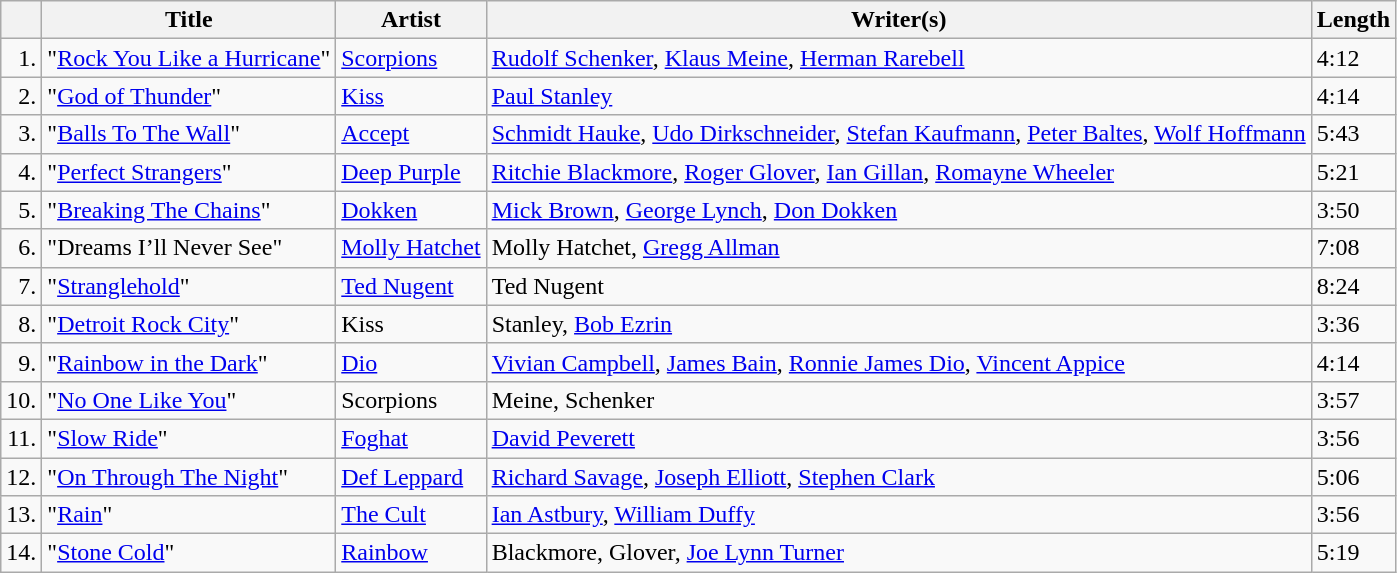<table class=wikitable>
<tr>
<th></th>
<th>Title</th>
<th>Artist</th>
<th>Writer(s)</th>
<th>Length</th>
</tr>
<tr>
<td align=right>1.</td>
<td>"<a href='#'>Rock You Like a Hurricane</a>"</td>
<td><a href='#'>Scorpions</a></td>
<td><a href='#'>Rudolf Schenker</a>, <a href='#'>Klaus Meine</a>, <a href='#'>Herman Rarebell</a></td>
<td>4:12</td>
</tr>
<tr>
<td align=right>2.</td>
<td>"<a href='#'>God of Thunder</a>"</td>
<td><a href='#'>Kiss</a></td>
<td><a href='#'>Paul Stanley</a></td>
<td>4:14</td>
</tr>
<tr>
<td align=right>3.</td>
<td>"<a href='#'>Balls To The Wall</a>"</td>
<td><a href='#'>Accept</a></td>
<td><a href='#'>Schmidt Hauke</a>, <a href='#'>Udo Dirkschneider</a>, <a href='#'>Stefan Kaufmann</a>, <a href='#'>Peter Baltes</a>, <a href='#'>Wolf Hoffmann</a></td>
<td>5:43</td>
</tr>
<tr>
<td align=right>4.</td>
<td>"<a href='#'>Perfect Strangers</a>"</td>
<td><a href='#'>Deep Purple</a></td>
<td><a href='#'>Ritchie Blackmore</a>, <a href='#'>Roger Glover</a>, <a href='#'>Ian Gillan</a>, <a href='#'>Romayne Wheeler</a></td>
<td>5:21</td>
</tr>
<tr>
<td align=right>5.</td>
<td>"<a href='#'>Breaking The Chains</a>"</td>
<td><a href='#'>Dokken</a></td>
<td><a href='#'>Mick Brown</a>, <a href='#'>George Lynch</a>, <a href='#'>Don Dokken</a></td>
<td>3:50</td>
</tr>
<tr>
<td align=right>6.</td>
<td>"Dreams I’ll Never See"</td>
<td><a href='#'>Molly Hatchet</a></td>
<td>Molly Hatchet, <a href='#'>Gregg Allman</a></td>
<td>7:08</td>
</tr>
<tr>
<td align=right>7.</td>
<td>"<a href='#'>Stranglehold</a>"</td>
<td><a href='#'>Ted Nugent</a></td>
<td>Ted Nugent</td>
<td>8:24</td>
</tr>
<tr>
<td align=right>8.</td>
<td>"<a href='#'>Detroit Rock City</a>"</td>
<td>Kiss</td>
<td>Stanley, <a href='#'>Bob Ezrin</a></td>
<td>3:36</td>
</tr>
<tr>
<td align=right>9.</td>
<td>"<a href='#'>Rainbow in the Dark</a>"</td>
<td><a href='#'>Dio</a></td>
<td><a href='#'>Vivian Campbell</a>, <a href='#'>James Bain</a>, <a href='#'>Ronnie James Dio</a>, <a href='#'>Vincent Appice</a></td>
<td>4:14</td>
</tr>
<tr>
<td align=right>10.</td>
<td>"<a href='#'>No One Like You</a>"</td>
<td>Scorpions</td>
<td>Meine, Schenker</td>
<td>3:57</td>
</tr>
<tr>
<td align=right>11.</td>
<td>"<a href='#'>Slow Ride</a>"</td>
<td><a href='#'>Foghat</a></td>
<td><a href='#'>David Peverett</a></td>
<td>3:56</td>
</tr>
<tr>
<td align=right>12.</td>
<td>"<a href='#'>On Through The Night</a>"</td>
<td><a href='#'>Def Leppard</a></td>
<td><a href='#'>Richard Savage</a>, <a href='#'>Joseph Elliott</a>, <a href='#'>Stephen Clark</a></td>
<td>5:06</td>
</tr>
<tr>
<td align=right>13.</td>
<td>"<a href='#'>Rain</a>"</td>
<td><a href='#'>The Cult</a></td>
<td><a href='#'>Ian Astbury</a>, <a href='#'>William Duffy</a></td>
<td>3:56</td>
</tr>
<tr>
<td align=right>14.</td>
<td>"<a href='#'>Stone Cold</a>"</td>
<td><a href='#'>Rainbow</a></td>
<td>Blackmore, Glover, <a href='#'>Joe Lynn Turner</a></td>
<td>5:19</td>
</tr>
</table>
